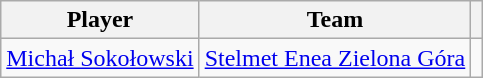<table class="wikitable">
<tr>
<th>Player</th>
<th>Team</th>
<th></th>
</tr>
<tr>
<td> <a href='#'>Michał Sokołowski</a></td>
<td><a href='#'>Stelmet Enea Zielona Góra</a></td>
<td></td>
</tr>
</table>
